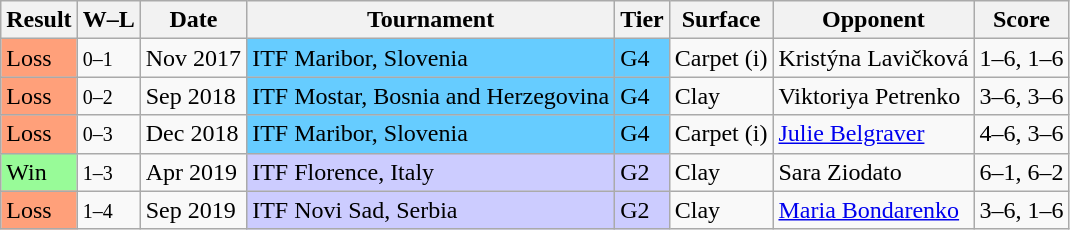<table class="sortable wikitable">
<tr>
<th>Result</th>
<th class="unsortable">W–L</th>
<th>Date</th>
<th>Tournament</th>
<th>Tier</th>
<th>Surface</th>
<th>Opponent</th>
<th class="unsortable">Score</th>
</tr>
<tr>
<td bgcolor=ffa07a>Loss</td>
<td><small>0–1</small></td>
<td>Nov 2017</td>
<td style="background:#6cf;">ITF Maribor, Slovenia</td>
<td style="background:#6cf;">G4</td>
<td>Carpet (i)</td>
<td> Kristýna Lavičková</td>
<td>1–6, 1–6</td>
</tr>
<tr>
<td bgcolor=ffa07a>Loss</td>
<td><small>0–2</small></td>
<td>Sep 2018</td>
<td style="background:#6cf;">ITF Mostar, Bosnia and Herzegovina</td>
<td style="background:#6cf;">G4</td>
<td>Clay</td>
<td> Viktoriya Petrenko</td>
<td>3–6, 3–6</td>
</tr>
<tr>
<td bgcolor=ffa07a>Loss</td>
<td><small>0–3</small></td>
<td>Dec 2018</td>
<td style="background:#6cf;">ITF Maribor, Slovenia</td>
<td style="background:#6cf;">G4</td>
<td>Carpet (i)</td>
<td> <a href='#'>Julie Belgraver</a></td>
<td>4–6, 3–6</td>
</tr>
<tr>
<td bgcolor=98fb98>Win</td>
<td><small>1–3</small></td>
<td>Apr 2019</td>
<td style="background:#ccf;">ITF Florence, Italy</td>
<td style="background:#ccf;">G2</td>
<td>Clay</td>
<td> Sara Ziodato</td>
<td>6–1, 6–2</td>
</tr>
<tr>
<td bgcolor=ffa07a>Loss</td>
<td><small>1–4</small></td>
<td>Sep 2019</td>
<td style="background:#ccf;">ITF Novi Sad, Serbia</td>
<td style="background:#ccf;">G2</td>
<td>Clay</td>
<td> <a href='#'>Maria Bondarenko</a></td>
<td>3–6, 1–6</td>
</tr>
</table>
